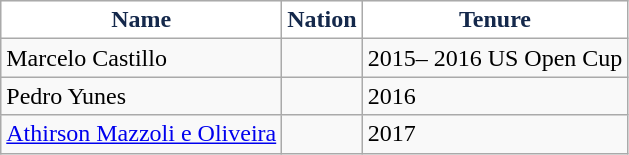<table class="wikitable sortable">
<tr>
<th style="background:#FFFFFF; color:#14284B;" scope="col">Name</th>
<th style="background:#FFFFFF; color:#14284B;" scope="col">Nation</th>
<th style="background:#FFFFFF; color:#14284B;" scope="col">Tenure</th>
</tr>
<tr>
<td>Marcelo Castillo</td>
<td></td>
<td>2015– 2016 US Open Cup</td>
</tr>
<tr>
<td>Pedro Yunes</td>
<td></td>
<td>2016</td>
</tr>
<tr>
<td><a href='#'>Athirson Mazzoli e Oliveira</a></td>
<td></td>
<td>2017</td>
</tr>
</table>
